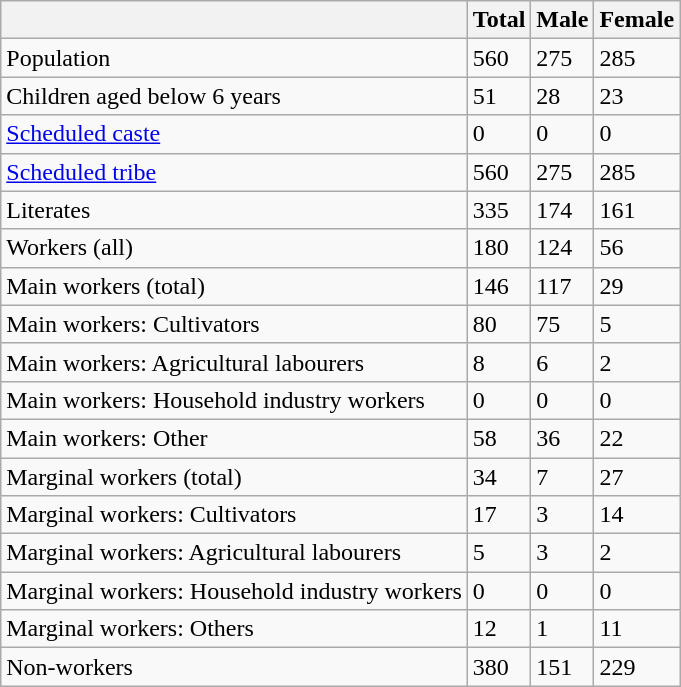<table class="wikitable sortable">
<tr>
<th></th>
<th>Total</th>
<th>Male</th>
<th>Female</th>
</tr>
<tr>
<td>Population</td>
<td>560</td>
<td>275</td>
<td>285</td>
</tr>
<tr>
<td>Children aged below 6 years</td>
<td>51</td>
<td>28</td>
<td>23</td>
</tr>
<tr>
<td><a href='#'>Scheduled caste</a></td>
<td>0</td>
<td>0</td>
<td>0</td>
</tr>
<tr>
<td><a href='#'>Scheduled tribe</a></td>
<td>560</td>
<td>275</td>
<td>285</td>
</tr>
<tr>
<td>Literates</td>
<td>335</td>
<td>174</td>
<td>161</td>
</tr>
<tr>
<td>Workers (all)</td>
<td>180</td>
<td>124</td>
<td>56</td>
</tr>
<tr>
<td>Main workers (total)</td>
<td>146</td>
<td>117</td>
<td>29</td>
</tr>
<tr>
<td>Main workers: Cultivators</td>
<td>80</td>
<td>75</td>
<td>5</td>
</tr>
<tr>
<td>Main workers: Agricultural labourers</td>
<td>8</td>
<td>6</td>
<td>2</td>
</tr>
<tr>
<td>Main workers: Household industry workers</td>
<td>0</td>
<td>0</td>
<td>0</td>
</tr>
<tr>
<td>Main workers: Other</td>
<td>58</td>
<td>36</td>
<td>22</td>
</tr>
<tr>
<td>Marginal workers (total)</td>
<td>34</td>
<td>7</td>
<td>27</td>
</tr>
<tr>
<td>Marginal workers: Cultivators</td>
<td>17</td>
<td>3</td>
<td>14</td>
</tr>
<tr>
<td>Marginal workers: Agricultural labourers</td>
<td>5</td>
<td>3</td>
<td>2</td>
</tr>
<tr>
<td>Marginal workers: Household industry workers</td>
<td>0</td>
<td>0</td>
<td>0</td>
</tr>
<tr>
<td>Marginal workers: Others</td>
<td>12</td>
<td>1</td>
<td>11</td>
</tr>
<tr>
<td>Non-workers</td>
<td>380</td>
<td>151</td>
<td>229</td>
</tr>
</table>
